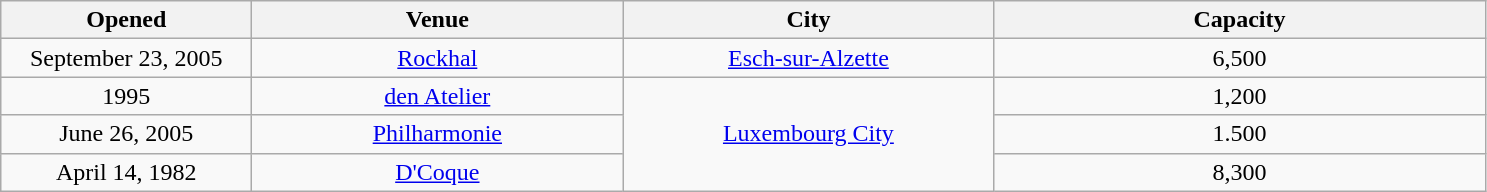<table class="sortable wikitable" style="text-align:center;">
<tr>
<th scope="col" style="width:10em;">Opened</th>
<th scope="col" style="width:15em;">Venue</th>
<th scope="col" style="width:15em;">City</th>
<th scope="col" style="width:20em;">Capacity</th>
</tr>
<tr>
<td>September 23, 2005</td>
<td><a href='#'>Rockhal</a></td>
<td><a href='#'>Esch-sur-Alzette</a></td>
<td>6,500</td>
</tr>
<tr>
<td>1995</td>
<td><a href='#'>den Atelier</a></td>
<td rowspan="3"><a href='#'>Luxembourg City</a></td>
<td>1,200</td>
</tr>
<tr>
<td>June 26, 2005</td>
<td><a href='#'>Philharmonie</a></td>
<td>1.500</td>
</tr>
<tr>
<td>April 14, 1982</td>
<td><a href='#'>D'Coque</a></td>
<td>8,300</td>
</tr>
</table>
